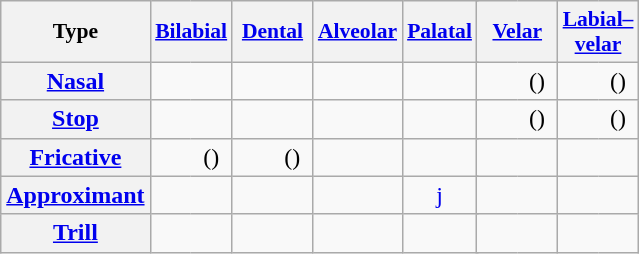<table class="wikitable" style=text-align:center>
<tr style="font-size: 90%;">
<th>Type</th>
<th colspan="2" style="width:20px;"><a href='#'>Bilabial</a></th>
<th colspan="2" style="width:20px;"><a href='#'>Dental</a></th>
<th colspan="2" style="width:20px;"><a href='#'>Alveolar</a></th>
<th colspan="2" style="width:20px;"><a href='#'>Palatal</a></th>
<th colspan="2" style="width:20px;"><a href='#'>Velar</a></th>
<th colspan="2" style="width:20px;"><a href='#'>Labial–<br>velar</a></th>
</tr>
<tr>
<th><a href='#'>Nasal</a></th>
<td style="width:20px; border-right:0;"></td>
<td style="width:20px; border-left:0;"></td>
<td colspan=2></td>
<td style="width:20px; border-right:0;"></td>
<td style="width:20px; border-left:0;"></td>
<td colspan=2></td>
<td style="width:20px; border-right:0;"></td>
<td style="width:20px; border-left:0;">()</td>
<td style="width:20px; border-right:0;"></td>
<td style="width:20px; border-left:0;">()</td>
</tr>
<tr>
<th><a href='#'>Stop</a></th>
<td style="border-right: 0;"></td>
<td style="border-left: 0;"></td>
<td style="width:20px; border-right:0;"></td>
<td style="width:20px; border-left:0;"></td>
<td colspan=2></td>
<td colspan=2></td>
<td style="border-right: 0;"></td>
<td style="border-left: 0;">()</td>
<td style="border-right: 0;"></td>
<td style="border-left: 0;">()</td>
</tr>
<tr>
<th><a href='#'>Fricative</a></th>
<td style="border-right: 0;"></td>
<td style="border-left: 0;">()</td>
<td style="border-right: 0;"></td>
<td style="border-left: 0;">()</td>
<td style="border-right: 0;"></td>
<td style="border-left: 0;"></td>
<td colspan=2></td>
<td style="border-right: 0;"></td>
<td style="border-left: 0;"></td>
<td style="border-right: 0;"></td>
<td style="border-left: 0;"></td>
</tr>
<tr>
<th><a href='#'>Approximant</a></th>
<td colspan="2"></td>
<td colspan="2"></td>
<td style="border-right: 0;"></td>
<td style="border-left: 0;"></td>
<td colspan="2"><a href='#'>j</a></td>
<td colspan="2"></td>
<td colspan="2"></td>
</tr>
<tr>
<th><a href='#'>Trill</a></th>
<td colspan=2></td>
<td colspan=2></td>
<td style="border-right: 0;"></td>
<td style="border-left: 0;"></td>
<td colspan=2></td>
<td colspan=2></td>
<td colspan=2></td>
</tr>
</table>
